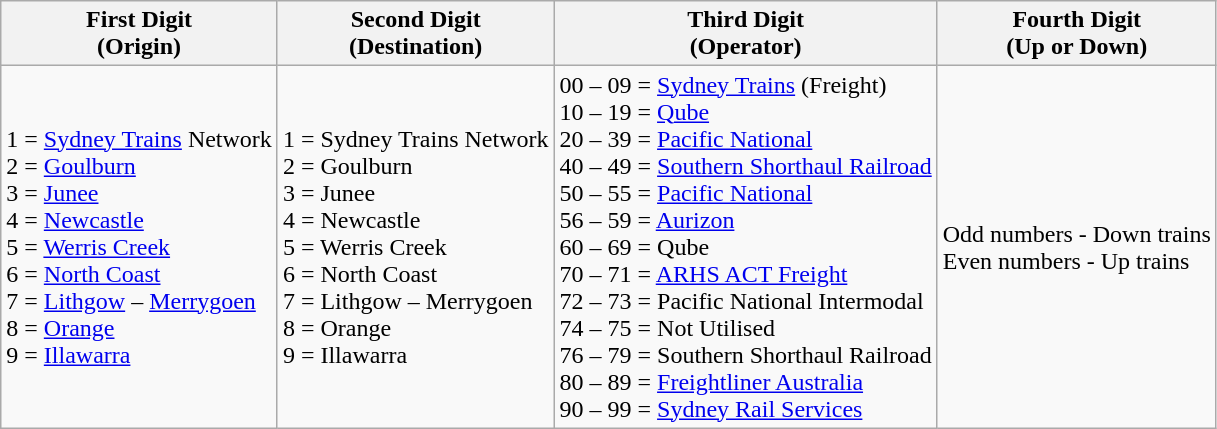<table class="wikitable">
<tr>
<th>First Digit<br>(Origin)</th>
<th>Second Digit<br>(Destination)</th>
<th>Third Digit<br>(Operator)</th>
<th>Fourth Digit<br>(Up or Down)</th>
</tr>
<tr>
<td>1 = <a href='#'>Sydney Trains</a> Network<br>2 = <a href='#'>Goulburn</a><br> 3 = <a href='#'>Junee</a><br>4 = <a href='#'>Newcastle</a><br>5 = <a href='#'>Werris Creek</a><br>6 = <a href='#'>North Coast</a><br>7 = <a href='#'>Lithgow</a> – <a href='#'>Merrygoen</a><br>8 = <a href='#'>Orange</a><br>9 = <a href='#'>Illawarra</a></td>
<td>1 = Sydney Trains Network<br>2 = Goulburn<br> 3 = Junee<br>4 = Newcastle<br>5 = Werris Creek<br>6 = North Coast<br>7 = Lithgow – Merrygoen<br>8 = Orange<br>9 = Illawarra</td>
<td>00 – 09 = <a href='#'>Sydney Trains</a> (Freight)<br>10 – 19 = <a href='#'>Qube</a><br>20 – 39 = <a href='#'>Pacific National</a><br>40 – 49 = <a href='#'>Southern Shorthaul Railroad</a><br>50 – 55 = <a href='#'>Pacific National</a><br>56 – 59 = <a href='#'>Aurizon</a><br>60 – 69 = Qube<br>70 – 71 = <a href='#'>ARHS ACT Freight</a><br>72 – 73 = Pacific National Intermodal<br>74 – 75 = Not Utilised<br>76 – 79 = Southern Shorthaul Railroad<br>80 – 89 = <a href='#'>Freightliner Australia</a><br>90 – 99 = <a href='#'>Sydney Rail Services</a></td>
<td>Odd numbers - Down trains<br>Even numbers - Up trains</td>
</tr>
</table>
